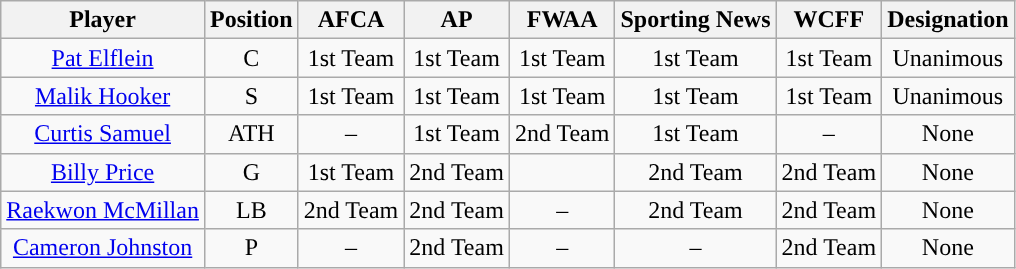<table class="wikitable sortable sortable" style="text-align: center">
<tr align=center>
<th>Player</th>
<th>Position</th>
<th>AFCA</th>
<th>AP</th>
<th>FWAA</th>
<th>Sporting News</th>
<th>WCFF</th>
<th>Designation</th>
</tr>
<tr>
<td><a href='#'>Pat Elflein</a></td>
<td>C</td>
<td>1st Team</td>
<td>1st Team</td>
<td>1st Team</td>
<td>1st Team</td>
<td>1st Team</td>
<td>Unanimous</td>
</tr>
<tr>
<td><a href='#'>Malik Hooker</a></td>
<td>S</td>
<td>1st Team</td>
<td>1st Team</td>
<td>1st Team</td>
<td>1st Team</td>
<td>1st Team</td>
<td>Unanimous</td>
</tr>
<tr>
<td><a href='#'>Curtis Samuel</a></td>
<td>ATH</td>
<td>–</td>
<td>1st Team</td>
<td>2nd Team</td>
<td>1st Team</td>
<td>–</td>
<td>None</td>
</tr>
<tr>
<td><a href='#'>Billy Price</a></td>
<td>G</td>
<td>1st Team</td>
<td>2nd Team</td>
<td></td>
<td>2nd Team</td>
<td>2nd Team</td>
<td>None</td>
</tr>
<tr>
<td><a href='#'>Raekwon McMillan</a></td>
<td>LB</td>
<td>2nd Team</td>
<td>2nd Team</td>
<td>–</td>
<td>2nd Team</td>
<td>2nd Team</td>
<td>None</td>
</tr>
<tr>
<td><a href='#'>Cameron Johnston</a></td>
<td>P</td>
<td>–</td>
<td>2nd Team</td>
<td>–</td>
<td>–</td>
<td>2nd Team</td>
<td>None</td>
</tr>
</table>
